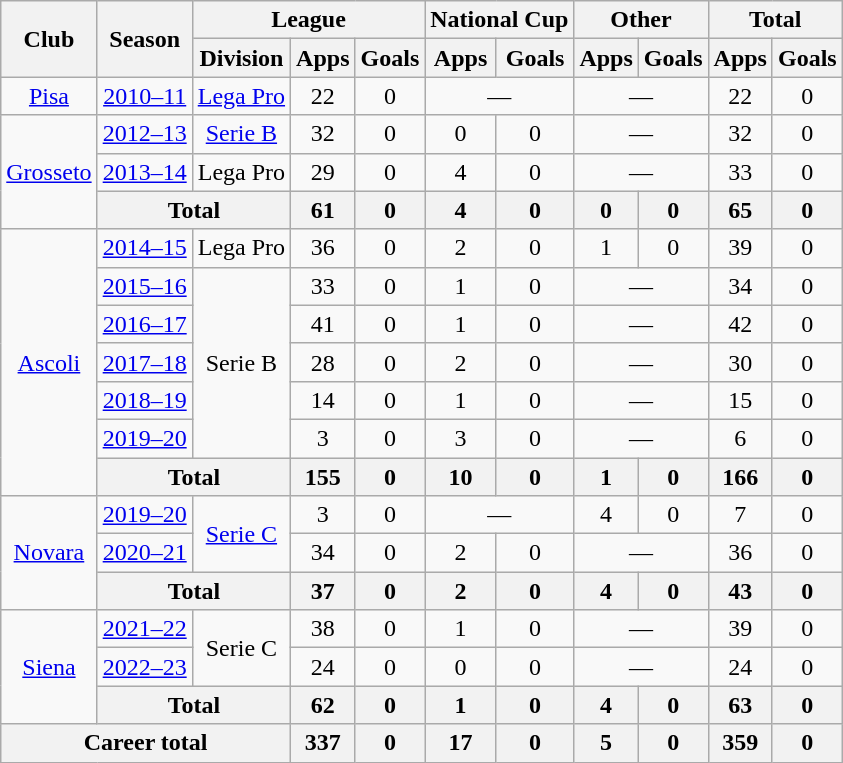<table class="wikitable" style="text-align:center">
<tr>
<th rowspan="2">Club</th>
<th rowspan="2">Season</th>
<th colspan="3">League</th>
<th colspan="2">National Cup</th>
<th colspan="2">Other</th>
<th colspan="2">Total</th>
</tr>
<tr>
<th>Division</th>
<th>Apps</th>
<th>Goals</th>
<th>Apps</th>
<th>Goals</th>
<th>Apps</th>
<th>Goals</th>
<th>Apps</th>
<th>Goals</th>
</tr>
<tr>
<td><a href='#'>Pisa</a></td>
<td><a href='#'>2010–11</a></td>
<td><a href='#'>Lega Pro</a></td>
<td>22</td>
<td>0</td>
<td colspan="2">—</td>
<td colspan="2">—</td>
<td>22</td>
<td>0</td>
</tr>
<tr>
<td rowspan="3"><a href='#'>Grosseto</a></td>
<td><a href='#'>2012–13</a></td>
<td><a href='#'>Serie B</a></td>
<td>32</td>
<td>0</td>
<td>0</td>
<td>0</td>
<td colspan="2">—</td>
<td>32</td>
<td>0</td>
</tr>
<tr>
<td><a href='#'>2013–14</a></td>
<td>Lega Pro</td>
<td>29</td>
<td>0</td>
<td>4</td>
<td>0</td>
<td colspan="2">—</td>
<td>33</td>
<td>0</td>
</tr>
<tr>
<th colspan="2">Total</th>
<th>61</th>
<th>0</th>
<th>4</th>
<th>0</th>
<th>0</th>
<th>0</th>
<th>65</th>
<th>0</th>
</tr>
<tr>
<td rowspan="7"><a href='#'>Ascoli</a></td>
<td><a href='#'>2014–15</a></td>
<td>Lega Pro</td>
<td>36</td>
<td>0</td>
<td>2</td>
<td>0</td>
<td>1</td>
<td>0</td>
<td>39</td>
<td>0</td>
</tr>
<tr>
<td><a href='#'>2015–16</a></td>
<td rowspan="5">Serie B</td>
<td>33</td>
<td>0</td>
<td>1</td>
<td>0</td>
<td colspan="2">—</td>
<td>34</td>
<td>0</td>
</tr>
<tr>
<td><a href='#'>2016–17</a></td>
<td>41</td>
<td>0</td>
<td>1</td>
<td>0</td>
<td colspan="2">—</td>
<td>42</td>
<td>0</td>
</tr>
<tr>
<td><a href='#'>2017–18</a></td>
<td>28</td>
<td>0</td>
<td>2</td>
<td>0</td>
<td colspan="2">—</td>
<td>30</td>
<td>0</td>
</tr>
<tr>
<td><a href='#'>2018–19</a></td>
<td>14</td>
<td>0</td>
<td>1</td>
<td>0</td>
<td colspan="2">—</td>
<td>15</td>
<td>0</td>
</tr>
<tr>
<td><a href='#'>2019–20</a></td>
<td>3</td>
<td>0</td>
<td>3</td>
<td>0</td>
<td colspan="2">—</td>
<td>6</td>
<td>0</td>
</tr>
<tr>
<th colspan="2">Total</th>
<th>155</th>
<th>0</th>
<th>10</th>
<th>0</th>
<th>1</th>
<th>0</th>
<th>166</th>
<th>0</th>
</tr>
<tr>
<td rowspan="3"><a href='#'>Novara</a></td>
<td><a href='#'>2019–20</a></td>
<td rowspan="2"><a href='#'>Serie C</a></td>
<td>3</td>
<td>0</td>
<td colspan="2">—</td>
<td>4</td>
<td>0</td>
<td>7</td>
<td>0</td>
</tr>
<tr>
<td><a href='#'>2020–21</a></td>
<td>34</td>
<td>0</td>
<td>2</td>
<td>0</td>
<td colspan="2">—</td>
<td>36</td>
<td>0</td>
</tr>
<tr>
<th colspan="2">Total</th>
<th>37</th>
<th>0</th>
<th>2</th>
<th>0</th>
<th>4</th>
<th>0</th>
<th>43</th>
<th>0</th>
</tr>
<tr>
<td rowspan="3"><a href='#'>Siena</a></td>
<td><a href='#'>2021–22</a></td>
<td rowspan="2">Serie C</td>
<td>38</td>
<td>0</td>
<td>1</td>
<td>0</td>
<td colspan="2">—</td>
<td>39</td>
<td>0</td>
</tr>
<tr>
<td><a href='#'>2022–23</a></td>
<td>24</td>
<td>0</td>
<td>0</td>
<td>0</td>
<td colspan="2">—</td>
<td>24</td>
<td>0</td>
</tr>
<tr>
<th colspan="2">Total</th>
<th>62</th>
<th>0</th>
<th>1</th>
<th>0</th>
<th>4</th>
<th>0</th>
<th>63</th>
<th>0</th>
</tr>
<tr>
<th colspan="3">Career total</th>
<th>337</th>
<th>0</th>
<th>17</th>
<th>0</th>
<th>5</th>
<th>0</th>
<th>359</th>
<th>0</th>
</tr>
</table>
